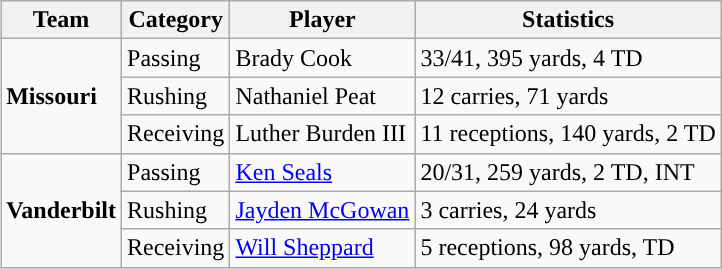<table class="wikitable" style="float: right;">
<tr>
<th>Team</th>
<th>Category</th>
<th>Player</th>
<th>Statistics</th>
</tr>
<tr>
<td rowspan=3><strong>Missouri</strong></td>
<td>Passing</td>
<td>Brady Cook</td>
<td>33/41, 395 yards, 4 TD</td>
</tr>
<tr>
<td>Rushing</td>
<td>Nathaniel Peat</td>
<td>12 carries, 71 yards</td>
</tr>
<tr>
<td>Receiving</td>
<td>Luther Burden III</td>
<td>11 receptions, 140 yards, 2 TD</td>
</tr>
<tr>
<td rowspan=3><strong>Vanderbilt</strong></td>
<td>Passing</td>
<td><a href='#'>Ken Seals</a></td>
<td>20/31, 259 yards, 2 TD, INT</td>
</tr>
<tr>
<td>Rushing</td>
<td><a href='#'>Jayden McGowan</a></td>
<td>3 carries, 24 yards</td>
</tr>
<tr>
<td>Receiving</td>
<td><a href='#'>Will Sheppard</a></td>
<td>5 receptions, 98 yards, TD</td>
</tr>
</table>
